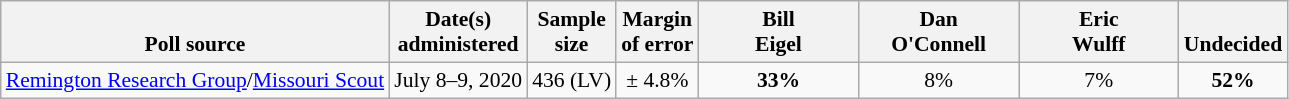<table class="wikitable" style="font-size:90%;text-align:center;">
<tr valign=bottom>
<th>Poll source</th>
<th>Date(s)<br>administered</th>
<th>Sample<br>size</th>
<th>Margin<br>of error</th>
<th style="width:100px;">Bill<br>Eigel</th>
<th style="width:100px;">Dan<br>O'Connell</th>
<th style="width:100px;">Eric<br>Wulff</th>
<th>Undecided</th>
</tr>
<tr>
<td style="text-align:left;"><a href='#'>Remington Research Group</a>/<a href='#'>Missouri Scout</a></td>
<td>July 8–9, 2020</td>
<td>436 (LV)</td>
<td>± 4.8%</td>
<td><strong>33%</strong></td>
<td>8%</td>
<td>7%</td>
<td><strong>52%</strong></td>
</tr>
</table>
